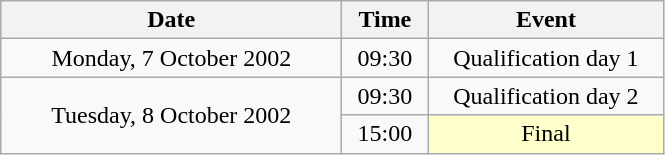<table class = "wikitable" style="text-align:center;">
<tr>
<th width=220>Date</th>
<th width=50>Time</th>
<th width=150>Event</th>
</tr>
<tr>
<td>Monday, 7 October 2002</td>
<td>09:30</td>
<td>Qualification day 1</td>
</tr>
<tr>
<td rowspan=2>Tuesday, 8 October 2002</td>
<td>09:30</td>
<td>Qualification day 2</td>
</tr>
<tr>
<td>15:00</td>
<td bgcolor=ffffcc>Final</td>
</tr>
</table>
